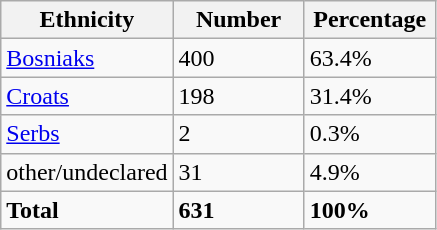<table class="wikitable">
<tr>
<th width="100px">Ethnicity</th>
<th width="80px">Number</th>
<th width="80px">Percentage</th>
</tr>
<tr>
<td><a href='#'>Bosniaks</a></td>
<td>400</td>
<td>63.4%</td>
</tr>
<tr>
<td><a href='#'>Croats</a></td>
<td>198</td>
<td>31.4%</td>
</tr>
<tr>
<td><a href='#'>Serbs</a></td>
<td>2</td>
<td>0.3%</td>
</tr>
<tr>
<td>other/undeclared</td>
<td>31</td>
<td>4.9%</td>
</tr>
<tr>
<td><strong>Total</strong></td>
<td><strong>631</strong></td>
<td><strong>100%</strong></td>
</tr>
</table>
